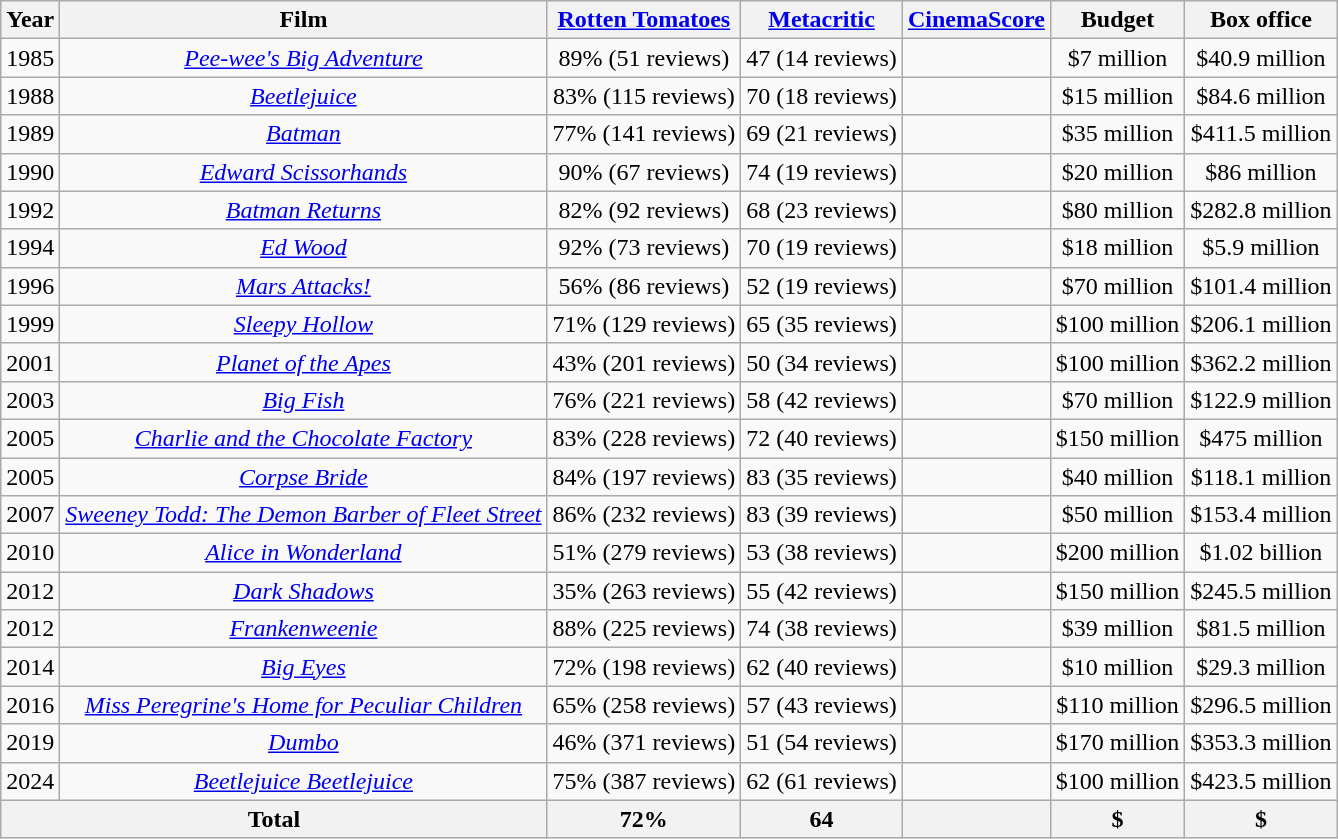<table class="wikitable" style="text-align:center">
<tr>
<th>Year</th>
<th>Film</th>
<th><a href='#'>Rotten Tomatoes</a></th>
<th><a href='#'>Metacritic</a></th>
<th><a href='#'>CinemaScore</a></th>
<th>Budget</th>
<th>Box office</th>
</tr>
<tr>
<td>1985</td>
<td><em><a href='#'>Pee-wee's Big Adventure</a></em></td>
<td>89% (51 reviews)<br></td>
<td>47 (14 reviews)</td>
<td></td>
<td>$7 million</td>
<td>$40.9 million<br></td>
</tr>
<tr>
<td>1988</td>
<td><em><a href='#'>Beetlejuice</a></em></td>
<td>83% (115 reviews)<br></td>
<td>70 (18 reviews)</td>
<td></td>
<td>$15 million</td>
<td>$84.6 million</td>
</tr>
<tr>
<td>1989</td>
<td><em><a href='#'>Batman</a></em></td>
<td>77% (141 reviews)<br></td>
<td>69 (21 reviews)</td>
<td></td>
<td>$35 million</td>
<td>$411.5 million</td>
</tr>
<tr>
<td>1990</td>
<td><em><a href='#'>Edward Scissorhands</a></em></td>
<td>90% (67 reviews)<br></td>
<td>74 (19 reviews)</td>
<td></td>
<td>$20 million</td>
<td>$86 million</td>
</tr>
<tr>
<td>1992</td>
<td><em><a href='#'>Batman Returns</a></em></td>
<td>82% (92 reviews)<br></td>
<td>68 (23 reviews)</td>
<td></td>
<td>$80 million</td>
<td>$282.8 million</td>
</tr>
<tr>
<td>1994</td>
<td><em><a href='#'>Ed Wood</a></em></td>
<td>92% (73 reviews)<br></td>
<td>70 (19 reviews)</td>
<td></td>
<td>$18 million</td>
<td>$5.9 million<br></td>
</tr>
<tr>
<td>1996</td>
<td><em><a href='#'>Mars Attacks!</a></em></td>
<td>56% (86 reviews)<br></td>
<td>52 (19 reviews)</td>
<td></td>
<td>$70 million</td>
<td>$101.4 million</td>
</tr>
<tr>
<td>1999</td>
<td><em><a href='#'>Sleepy Hollow</a></em></td>
<td>71% (129 reviews)<br></td>
<td>65 (35 reviews)</td>
<td></td>
<td>$100 million</td>
<td>$206.1 million</td>
</tr>
<tr>
<td>2001</td>
<td><em><a href='#'>Planet of the Apes</a></em></td>
<td>43% (201 reviews)<br></td>
<td>50 (34 reviews)</td>
<td></td>
<td>$100 million</td>
<td>$362.2 million</td>
</tr>
<tr>
<td>2003</td>
<td><em><a href='#'>Big Fish</a></em></td>
<td>76% (221 reviews)<br></td>
<td>58 (42 reviews)</td>
<td></td>
<td>$70 million</td>
<td>$122.9 million</td>
</tr>
<tr>
<td>2005</td>
<td><em><a href='#'>Charlie and the Chocolate Factory</a></em></td>
<td>83% (228 reviews)<br></td>
<td>72 (40 reviews)</td>
<td></td>
<td>$150 million</td>
<td>$475 million</td>
</tr>
<tr>
<td>2005</td>
<td><em><a href='#'>Corpse Bride</a></em></td>
<td>84% (197 reviews)<br></td>
<td>83 (35 reviews)</td>
<td></td>
<td>$40 million</td>
<td>$118.1 million</td>
</tr>
<tr>
<td>2007</td>
<td><em><a href='#'>Sweeney Todd: The Demon Barber of Fleet Street</a></em></td>
<td>86% (232 reviews)<br></td>
<td>83 (39 reviews)</td>
<td></td>
<td>$50 million</td>
<td>$153.4 million</td>
</tr>
<tr>
<td>2010</td>
<td><em><a href='#'>Alice in Wonderland</a></em></td>
<td>51% (279 reviews)<br></td>
<td>53 (38 reviews)</td>
<td></td>
<td>$200 million</td>
<td>$1.02 billion</td>
</tr>
<tr>
<td>2012</td>
<td><em><a href='#'>Dark Shadows</a></em></td>
<td>35% (263 reviews)<br></td>
<td>55 (42 reviews)</td>
<td></td>
<td>$150 million</td>
<td>$245.5 million</td>
</tr>
<tr>
<td>2012</td>
<td><em><a href='#'>Frankenweenie</a></em></td>
<td>88% (225 reviews)<br></td>
<td>74 (38 reviews)</td>
<td></td>
<td>$39 million</td>
<td>$81.5 million</td>
</tr>
<tr>
<td>2014</td>
<td><em><a href='#'>Big Eyes</a></em></td>
<td>72% (198 reviews)<br></td>
<td>62 (40 reviews)</td>
<td></td>
<td>$10 million</td>
<td>$29.3 million</td>
</tr>
<tr>
<td>2016</td>
<td><em><a href='#'>Miss Peregrine's Home for Peculiar Children</a></em></td>
<td>65% (258 reviews)<br></td>
<td>57 (43 reviews)</td>
<td></td>
<td>$110 million</td>
<td>$296.5 million</td>
</tr>
<tr>
<td>2019</td>
<td><em><a href='#'>Dumbo</a></em></td>
<td>46% (371 reviews)<br></td>
<td>51 (54 reviews)</td>
<td></td>
<td>$170 million</td>
<td>$353.3 million</td>
</tr>
<tr>
<td>2024</td>
<td><em><a href='#'>Beetlejuice Beetlejuice</a></em></td>
<td>75% (387 reviews)<br></td>
<td>62 (61 reviews)</td>
<td></td>
<td>$100 million</td>
<td>$423.5 million</td>
</tr>
<tr>
<th colspan="2">Total</th>
<th>72%</th>
<th>64</th>
<th colspan="1"></th>
<th>$</th>
<th>$</th>
</tr>
</table>
